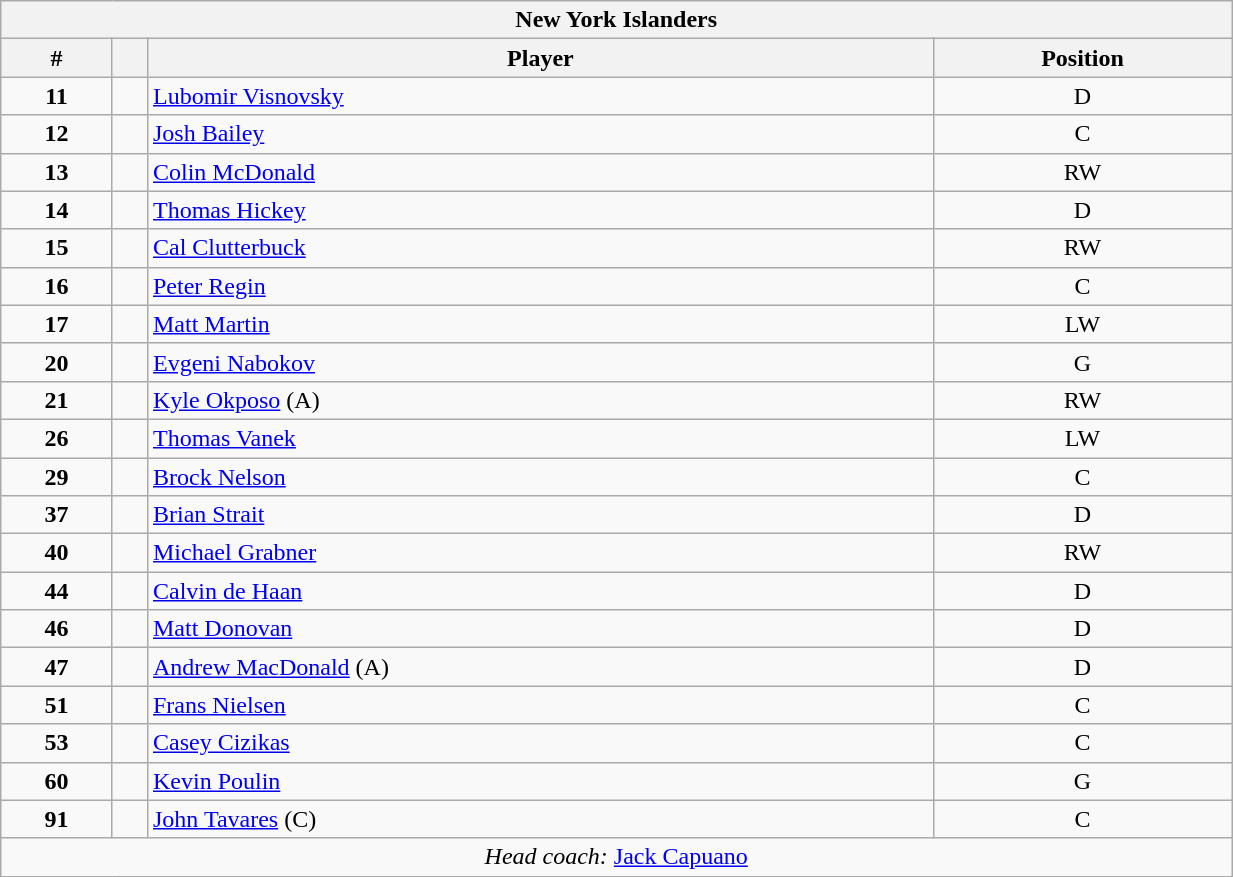<table class="wikitable" style="width:65%; text-align:center;">
<tr>
<th colspan=4>New York Islanders</th>
</tr>
<tr>
<th>#</th>
<th></th>
<th>Player</th>
<th>Position</th>
</tr>
<tr>
<td><strong>11</strong></td>
<td align=center></td>
<td align=left><a href='#'>Lubomir Visnovsky</a></td>
<td>D</td>
</tr>
<tr>
<td><strong>12</strong></td>
<td align=center></td>
<td align=left><a href='#'>Josh Bailey</a></td>
<td>C</td>
</tr>
<tr>
<td><strong>13</strong></td>
<td align=center></td>
<td align=left><a href='#'>Colin McDonald</a></td>
<td>RW</td>
</tr>
<tr>
<td><strong>14</strong></td>
<td align=center></td>
<td align=left><a href='#'>Thomas Hickey</a></td>
<td>D</td>
</tr>
<tr>
<td><strong>15</strong></td>
<td align=center></td>
<td align=left><a href='#'>Cal Clutterbuck</a></td>
<td>RW</td>
</tr>
<tr>
<td><strong>16</strong></td>
<td align=center></td>
<td align=left><a href='#'>Peter Regin</a></td>
<td>C</td>
</tr>
<tr>
<td><strong>17</strong></td>
<td align=center></td>
<td align=left><a href='#'>Matt Martin</a></td>
<td>LW</td>
</tr>
<tr>
<td><strong>20</strong></td>
<td align=center></td>
<td align=left><a href='#'>Evgeni Nabokov</a></td>
<td>G</td>
</tr>
<tr>
<td><strong>21</strong></td>
<td align=center></td>
<td align=left><a href='#'>Kyle Okposo</a> (A)</td>
<td>RW</td>
</tr>
<tr>
<td><strong>26</strong></td>
<td align=center></td>
<td align=left><a href='#'>Thomas Vanek</a></td>
<td>LW</td>
</tr>
<tr>
<td><strong>29</strong></td>
<td align=center></td>
<td align=left><a href='#'>Brock Nelson</a></td>
<td>C</td>
</tr>
<tr>
<td><strong>37</strong></td>
<td align=center></td>
<td align=left><a href='#'>Brian Strait</a></td>
<td>D</td>
</tr>
<tr>
<td><strong>40</strong></td>
<td align=center></td>
<td align=left><a href='#'>Michael Grabner</a></td>
<td>RW</td>
</tr>
<tr>
<td><strong>44</strong></td>
<td align=center></td>
<td align=left><a href='#'>Calvin de Haan</a></td>
<td>D</td>
</tr>
<tr>
<td><strong>46</strong></td>
<td align=center></td>
<td align=left><a href='#'>Matt Donovan</a></td>
<td>D</td>
</tr>
<tr>
<td><strong>47</strong></td>
<td align=center></td>
<td align=left><a href='#'>Andrew MacDonald</a> (A)</td>
<td>D</td>
</tr>
<tr>
<td><strong>51</strong></td>
<td align=center></td>
<td align=left><a href='#'>Frans Nielsen</a></td>
<td>C</td>
</tr>
<tr>
<td><strong>53</strong></td>
<td align=center></td>
<td align=left><a href='#'>Casey Cizikas</a></td>
<td>C</td>
</tr>
<tr>
<td><strong>60</strong></td>
<td align=center></td>
<td align=left><a href='#'>Kevin Poulin</a></td>
<td>G</td>
</tr>
<tr>
<td><strong>91</strong></td>
<td align=center></td>
<td align=left><a href='#'>John Tavares</a> (C)</td>
<td>C</td>
</tr>
<tr>
<td colspan=4><em>Head coach:</em>  <a href='#'>Jack Capuano</a></td>
</tr>
</table>
